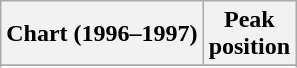<table class="wikitable sortable">
<tr>
<th align="left">Chart (1996–1997)</th>
<th align="center">Peak<br>position</th>
</tr>
<tr>
</tr>
<tr>
</tr>
</table>
